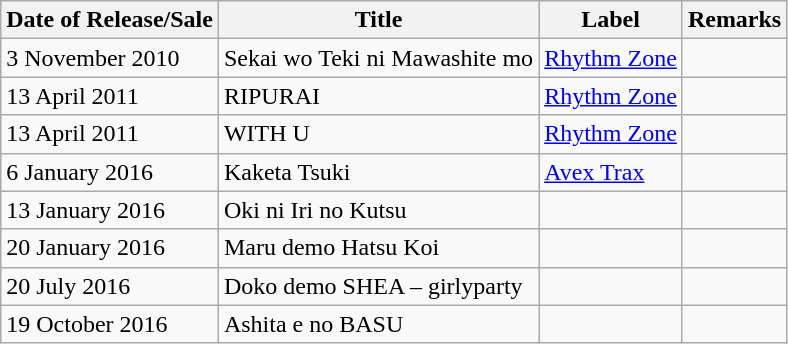<table class="wikitable">
<tr>
<th>Date of Release/Sale</th>
<th>Title</th>
<th>Label</th>
<th>Remarks</th>
</tr>
<tr>
<td>3 November 2010</td>
<td>Sekai wo Teki ni Mawashite mo</td>
<td><a href='#'>Rhythm Zone</a></td>
<td></td>
</tr>
<tr>
<td>13 April 2011</td>
<td>RIPURAI</td>
<td><a href='#'>Rhythm Zone</a></td>
<td></td>
</tr>
<tr>
<td>13 April 2011</td>
<td>WITH U</td>
<td><a href='#'>Rhythm Zone</a></td>
<td></td>
</tr>
<tr>
<td>6 January 2016</td>
<td>Kaketa Tsuki</td>
<td><a href='#'>Avex Trax</a></td>
<td></td>
</tr>
<tr>
<td>13 January 2016</td>
<td>Oki ni Iri no Kutsu</td>
<td></td>
<td></td>
</tr>
<tr>
<td>20 January 2016</td>
<td>Maru demo Hatsu Koi</td>
<td></td>
<td></td>
</tr>
<tr>
<td>20 July 2016</td>
<td>Doko demo SHEA – girlyparty</td>
<td></td>
<td></td>
</tr>
<tr>
<td>19 October 2016</td>
<td>Ashita e no BASU</td>
<td></td>
<td></td>
</tr>
</table>
